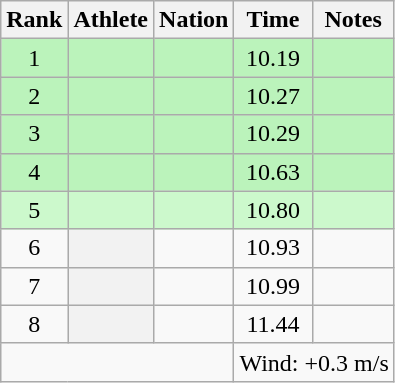<table class="wikitable plainrowheaders sortable" style="text-align:center;">
<tr>
<th scope=col>Rank</th>
<th scope=col>Athlete</th>
<th scope=col>Nation</th>
<th scope=col>Time</th>
<th scope=col>Notes</th>
</tr>
<tr bgcolor=#bbf3bb>
<td>1</td>
<th scope=row style="background:#bbf3bb; text-align:left;"></th>
<td align=left></td>
<td>10.19</td>
<td></td>
</tr>
<tr bgcolor=#bbf3bb>
<td>2</td>
<th scope=row style="background:#bbf3bb; text-align:left;"></th>
<td align=left></td>
<td>10.27</td>
<td></td>
</tr>
<tr bgcolor=#bbf3bb>
<td>3</td>
<th scope=row style="background:#bbf3bb; text-align:left;"></th>
<td align=left></td>
<td>10.29</td>
<td></td>
</tr>
<tr bgcolor=#bbf3bb>
<td>4</td>
<th scope=row style="background:#bbf3bb; text-align:left;"></th>
<td align=left></td>
<td>10.63</td>
<td></td>
</tr>
<tr bgcolor=#ccf9cc>
<td>5</td>
<th scope=row style="background:#ccf9cc; text-align:left;"></th>
<td align=left></td>
<td>10.80</td>
<td></td>
</tr>
<tr>
<td>6</td>
<th scope=row style=text-align:left;></th>
<td align=left></td>
<td>10.93</td>
<td></td>
</tr>
<tr>
<td>7</td>
<th scope=row style=text-align:left;></th>
<td align=left></td>
<td>10.99</td>
<td></td>
</tr>
<tr>
<td>8</td>
<th scope=row style=text-align:left;></th>
<td align=left></td>
<td>11.44</td>
<td></td>
</tr>
<tr class=sortbottom>
<td colspan=3></td>
<td colspan=2 style=text-align:left;>Wind: +0.3 m/s</td>
</tr>
</table>
